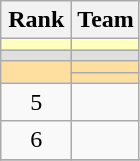<table class="wikitable" style="text-align: center;">
<tr>
<th width=40>Rank</th>
<th>Team</th>
</tr>
<tr bgcolor=#ffffbf>
<td></td>
<td align=left></td>
</tr>
<tr bgcolor=#dfdfdf>
<td></td>
<td align=left></td>
</tr>
<tr bgcolor=#ffdf9f>
<td rowspan=2></td>
<td align=left></td>
</tr>
<tr bgcolor=#ffdf9f>
<td align=left></td>
</tr>
<tr>
<td>5</td>
<td align=left></td>
</tr>
<tr>
<td>6</td>
<td align=left></td>
</tr>
<tr>
</tr>
</table>
